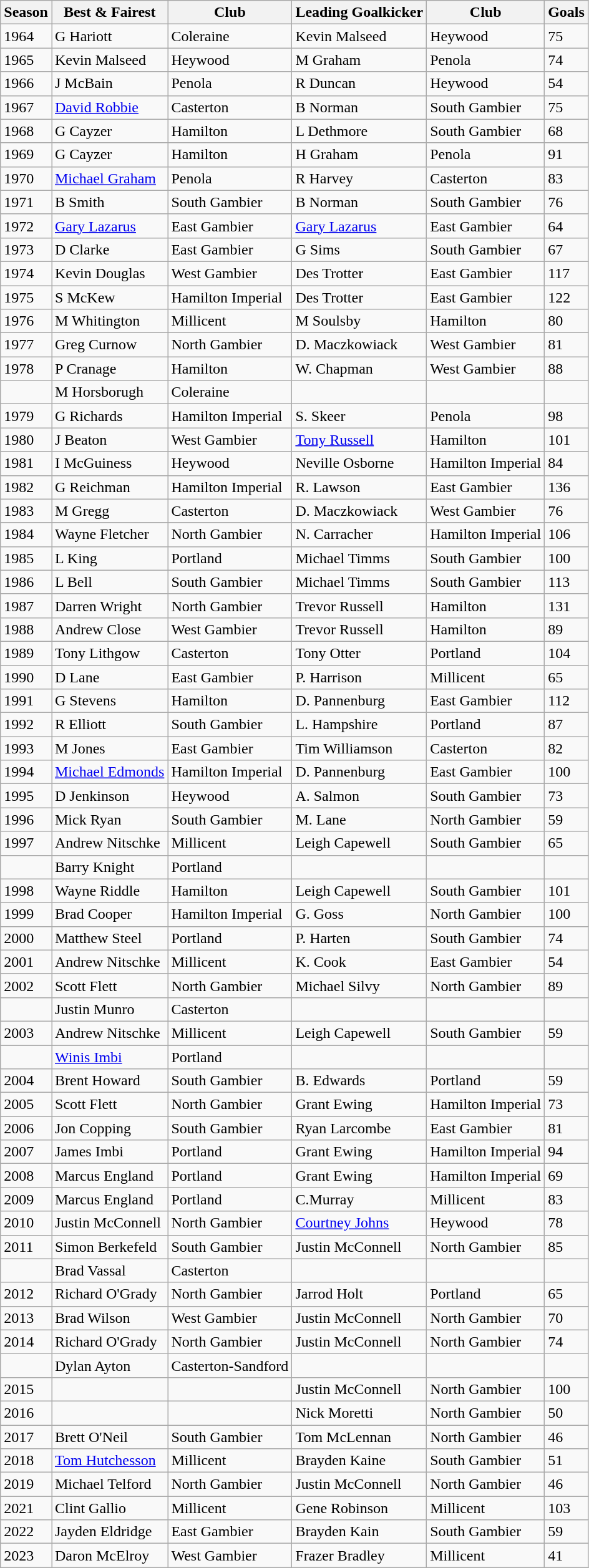<table class="wikitable">
<tr>
<th>Season</th>
<th>Best & Fairest</th>
<th>Club</th>
<th>Leading Goalkicker</th>
<th>Club</th>
<th>Goals</th>
</tr>
<tr>
<td>1964</td>
<td>G Hariott</td>
<td>Coleraine</td>
<td>Kevin Malseed</td>
<td>Heywood</td>
<td>75</td>
</tr>
<tr>
<td>1965</td>
<td>Kevin Malseed</td>
<td>Heywood</td>
<td>M Graham</td>
<td>Penola</td>
<td>74</td>
</tr>
<tr>
<td>1966</td>
<td>J McBain</td>
<td>Penola</td>
<td>R Duncan</td>
<td>Heywood</td>
<td>54</td>
</tr>
<tr>
<td>1967</td>
<td><a href='#'>David Robbie</a></td>
<td>Casterton</td>
<td>B Norman</td>
<td>South Gambier</td>
<td>75</td>
</tr>
<tr>
<td>1968</td>
<td>G Cayzer</td>
<td>Hamilton</td>
<td>L Dethmore</td>
<td>South Gambier</td>
<td>68</td>
</tr>
<tr>
<td>1969</td>
<td>G Cayzer</td>
<td>Hamilton</td>
<td>H Graham</td>
<td>Penola</td>
<td>91</td>
</tr>
<tr>
<td>1970</td>
<td><a href='#'>Michael Graham</a></td>
<td>Penola</td>
<td>R Harvey</td>
<td>Casterton</td>
<td>83</td>
</tr>
<tr>
<td>1971</td>
<td>B Smith</td>
<td>South Gambier</td>
<td>B Norman</td>
<td>South Gambier</td>
<td>76</td>
</tr>
<tr>
<td>1972</td>
<td><a href='#'>Gary Lazarus</a></td>
<td>East Gambier</td>
<td><a href='#'>Gary Lazarus</a></td>
<td>East Gambier</td>
<td>64</td>
</tr>
<tr>
<td>1973</td>
<td>D Clarke</td>
<td>East Gambier</td>
<td>G Sims</td>
<td>South Gambier</td>
<td>67</td>
</tr>
<tr>
<td>1974</td>
<td>Kevin Douglas</td>
<td>West Gambier</td>
<td>Des Trotter</td>
<td>East Gambier</td>
<td>117</td>
</tr>
<tr>
<td>1975</td>
<td>S McKew</td>
<td>Hamilton Imperial</td>
<td>Des Trotter</td>
<td>East Gambier</td>
<td>122</td>
</tr>
<tr>
<td>1976</td>
<td>M Whitington</td>
<td>Millicent</td>
<td>M Soulsby</td>
<td>Hamilton</td>
<td>80</td>
</tr>
<tr>
<td>1977</td>
<td>Greg Curnow</td>
<td>North Gambier</td>
<td>D. Maczkowiack</td>
<td>West Gambier</td>
<td>81</td>
</tr>
<tr>
<td>1978</td>
<td>P Cranage</td>
<td>Hamilton</td>
<td>W. Chapman</td>
<td>West Gambier</td>
<td>88</td>
</tr>
<tr>
<td></td>
<td>M Horsborugh</td>
<td>Coleraine</td>
<td></td>
<td></td>
<td></td>
</tr>
<tr>
<td>1979</td>
<td>G Richards</td>
<td>Hamilton Imperial</td>
<td>S. Skeer</td>
<td>Penola</td>
<td>98</td>
</tr>
<tr>
<td>1980</td>
<td>J Beaton</td>
<td>West Gambier</td>
<td><a href='#'>Tony Russell</a></td>
<td>Hamilton</td>
<td>101</td>
</tr>
<tr>
<td>1981</td>
<td>I McGuiness</td>
<td>Heywood</td>
<td>Neville Osborne</td>
<td>Hamilton Imperial</td>
<td>84</td>
</tr>
<tr>
<td>1982</td>
<td>G Reichman</td>
<td>Hamilton Imperial</td>
<td>R. Lawson</td>
<td>East Gambier</td>
<td>136</td>
</tr>
<tr>
<td>1983</td>
<td>M Gregg</td>
<td>Casterton</td>
<td>D. Maczkowiack</td>
<td>West Gambier</td>
<td>76</td>
</tr>
<tr>
<td>1984</td>
<td>Wayne Fletcher</td>
<td>North Gambier</td>
<td>N. Carracher</td>
<td>Hamilton Imperial</td>
<td>106</td>
</tr>
<tr>
<td>1985</td>
<td>L King</td>
<td>Portland</td>
<td>Michael Timms</td>
<td>South Gambier</td>
<td>100</td>
</tr>
<tr>
<td>1986</td>
<td>L Bell</td>
<td>South Gambier</td>
<td>Michael Timms</td>
<td>South Gambier</td>
<td>113</td>
</tr>
<tr>
<td>1987</td>
<td>Darren Wright</td>
<td>North Gambier</td>
<td>Trevor Russell</td>
<td>Hamilton</td>
<td>131</td>
</tr>
<tr>
<td>1988</td>
<td>Andrew Close</td>
<td>West Gambier</td>
<td>Trevor Russell</td>
<td>Hamilton</td>
<td>89</td>
</tr>
<tr>
<td>1989</td>
<td>Tony Lithgow</td>
<td>Casterton</td>
<td>Tony Otter</td>
<td>Portland</td>
<td>104</td>
</tr>
<tr>
<td>1990</td>
<td>D Lane</td>
<td>East Gambier</td>
<td>P. Harrison</td>
<td>Millicent</td>
<td>65</td>
</tr>
<tr>
<td>1991</td>
<td>G Stevens</td>
<td>Hamilton</td>
<td>D. Pannenburg</td>
<td>East Gambier</td>
<td>112</td>
</tr>
<tr>
<td>1992</td>
<td>R Elliott</td>
<td>South Gambier</td>
<td>L. Hampshire</td>
<td>Portland</td>
<td>87</td>
</tr>
<tr>
<td>1993</td>
<td>M Jones</td>
<td>East Gambier</td>
<td>Tim Williamson</td>
<td>Casterton</td>
<td>82</td>
</tr>
<tr>
<td>1994</td>
<td><a href='#'>Michael Edmonds</a></td>
<td>Hamilton Imperial</td>
<td>D. Pannenburg</td>
<td>East Gambier</td>
<td>100</td>
</tr>
<tr>
<td>1995</td>
<td>D Jenkinson</td>
<td>Heywood</td>
<td>A. Salmon</td>
<td>South Gambier</td>
<td>73</td>
</tr>
<tr>
<td>1996</td>
<td>Mick Ryan</td>
<td>South Gambier</td>
<td>M. Lane</td>
<td>North Gambier</td>
<td>59</td>
</tr>
<tr>
<td>1997</td>
<td>Andrew Nitschke</td>
<td>Millicent</td>
<td>Leigh Capewell</td>
<td>South Gambier</td>
<td>65</td>
</tr>
<tr>
<td></td>
<td>Barry Knight</td>
<td>Portland</td>
<td></td>
<td></td>
<td></td>
</tr>
<tr>
<td>1998</td>
<td>Wayne Riddle</td>
<td>Hamilton</td>
<td>Leigh Capewell</td>
<td>South Gambier</td>
<td>101</td>
</tr>
<tr>
<td>1999</td>
<td>Brad Cooper</td>
<td>Hamilton Imperial</td>
<td>G. Goss</td>
<td>North Gambier</td>
<td>100</td>
</tr>
<tr>
<td>2000</td>
<td>Matthew Steel</td>
<td>Portland</td>
<td>P. Harten</td>
<td>South Gambier</td>
<td>74</td>
</tr>
<tr>
<td>2001</td>
<td>Andrew Nitschke</td>
<td>Millicent</td>
<td>K. Cook</td>
<td>East Gambier</td>
<td>54</td>
</tr>
<tr>
<td>2002</td>
<td>Scott Flett</td>
<td>North Gambier</td>
<td>Michael Silvy</td>
<td>North Gambier</td>
<td>89</td>
</tr>
<tr>
<td></td>
<td>Justin Munro</td>
<td>Casterton</td>
<td></td>
<td></td>
<td></td>
</tr>
<tr>
<td>2003</td>
<td>Andrew Nitschke</td>
<td>Millicent</td>
<td>Leigh Capewell</td>
<td>South Gambier</td>
<td>59</td>
</tr>
<tr>
<td></td>
<td><a href='#'>Winis Imbi</a></td>
<td>Portland</td>
<td></td>
<td></td>
<td></td>
</tr>
<tr>
<td>2004</td>
<td>Brent Howard</td>
<td>South Gambier</td>
<td>B. Edwards</td>
<td>Portland</td>
<td>59</td>
</tr>
<tr>
<td>2005</td>
<td>Scott Flett</td>
<td>North Gambier</td>
<td>Grant Ewing</td>
<td>Hamilton Imperial</td>
<td>73</td>
</tr>
<tr>
<td>2006</td>
<td>Jon Copping</td>
<td>South Gambier</td>
<td>Ryan Larcombe</td>
<td>East Gambier</td>
<td>81</td>
</tr>
<tr>
<td>2007</td>
<td>James Imbi</td>
<td>Portland</td>
<td>Grant Ewing</td>
<td>Hamilton Imperial</td>
<td>94</td>
</tr>
<tr>
<td>2008</td>
<td>Marcus England</td>
<td>Portland</td>
<td>Grant Ewing</td>
<td>Hamilton Imperial</td>
<td>69</td>
</tr>
<tr>
<td>2009</td>
<td>Marcus England</td>
<td>Portland</td>
<td>C.Murray</td>
<td>Millicent</td>
<td>83</td>
</tr>
<tr>
<td>2010</td>
<td>Justin McConnell</td>
<td>North Gambier</td>
<td><a href='#'>Courtney Johns</a></td>
<td>Heywood</td>
<td>78</td>
</tr>
<tr>
<td>2011</td>
<td>Simon Berkefeld</td>
<td>South Gambier</td>
<td>Justin McConnell</td>
<td>North Gambier</td>
<td>85</td>
</tr>
<tr>
<td></td>
<td>Brad Vassal</td>
<td>Casterton</td>
<td></td>
<td></td>
<td></td>
</tr>
<tr>
<td>2012</td>
<td>Richard O'Grady</td>
<td>North Gambier</td>
<td>Jarrod Holt</td>
<td>Portland</td>
<td>65</td>
</tr>
<tr>
<td>2013</td>
<td>Brad Wilson</td>
<td>West Gambier</td>
<td>Justin McConnell</td>
<td>North Gambier</td>
<td>70</td>
</tr>
<tr>
<td>2014</td>
<td>Richard O'Grady</td>
<td>North Gambier</td>
<td>Justin McConnell</td>
<td>North Gambier</td>
<td>74</td>
</tr>
<tr>
<td></td>
<td>Dylan Ayton</td>
<td>Casterton-Sandford</td>
<td></td>
<td></td>
<td></td>
</tr>
<tr>
<td>2015</td>
<td></td>
<td></td>
<td>Justin McConnell</td>
<td>North Gambier</td>
<td>100</td>
</tr>
<tr>
<td>2016</td>
<td></td>
<td></td>
<td>Nick Moretti</td>
<td>North Gambier</td>
<td>50</td>
</tr>
<tr>
<td>2017</td>
<td>Brett O'Neil</td>
<td>South Gambier</td>
<td>Tom McLennan</td>
<td>North Gambier</td>
<td>46</td>
</tr>
<tr>
<td>2018</td>
<td><a href='#'>Tom Hutchesson</a></td>
<td>Millicent</td>
<td>Brayden Kaine</td>
<td>South Gambier</td>
<td>51</td>
</tr>
<tr>
<td>2019</td>
<td>Michael Telford</td>
<td>North Gambier</td>
<td>Justin McConnell</td>
<td>North Gambier</td>
<td>46</td>
</tr>
<tr>
<td>2021</td>
<td>Clint Gallio</td>
<td>Millicent</td>
<td>Gene Robinson</td>
<td>Millicent</td>
<td>103</td>
</tr>
<tr>
<td>2022</td>
<td>Jayden Eldridge</td>
<td>East Gambier</td>
<td>Brayden Kain</td>
<td>South Gambier</td>
<td>59</td>
</tr>
<tr>
<td>2023</td>
<td>Daron McElroy</td>
<td>West Gambier</td>
<td>Frazer Bradley</td>
<td>Millicent</td>
<td>41</td>
</tr>
</table>
